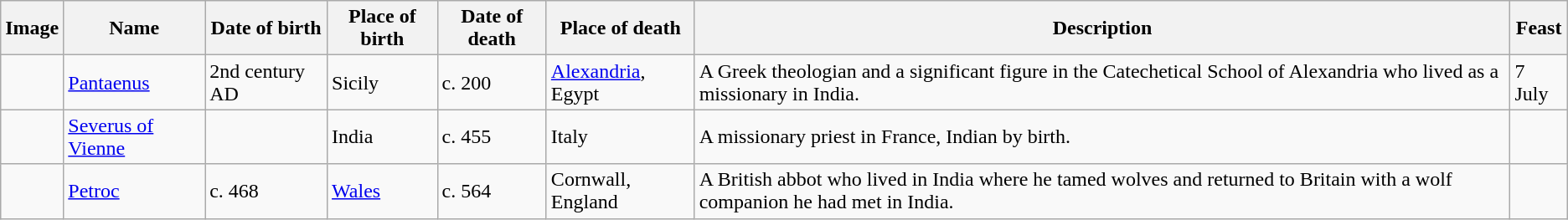<table class="wikitable sortable">
<tr>
<th>Image</th>
<th>Name</th>
<th>Date of birth</th>
<th>Place of birth</th>
<th>Date of death</th>
<th>Place of death</th>
<th>Description</th>
<th>Feast</th>
</tr>
<tr>
<td></td>
<td><a href='#'>Pantaenus</a></td>
<td>2nd century AD</td>
<td>Sicily</td>
<td>c. 200</td>
<td><a href='#'>Alexandria</a>, Egypt</td>
<td>A Greek theologian and a significant figure in the Catechetical School of Alexandria who lived as a missionary in India.</td>
<td>7 July</td>
</tr>
<tr>
<td></td>
<td><a href='#'>Severus of Vienne</a></td>
<td></td>
<td>India</td>
<td>c. 455</td>
<td>Italy</td>
<td>A missionary priest in France, Indian by birth.</td>
<td></td>
</tr>
<tr>
<td></td>
<td><a href='#'>Petroc</a></td>
<td>c. 468</td>
<td><a href='#'>Wales</a></td>
<td>c. 564</td>
<td>Cornwall, England</td>
<td>A British abbot who lived in India where he tamed wolves and returned to Britain with a wolf companion he had met in India.</td>
<td></td>
</tr>
</table>
